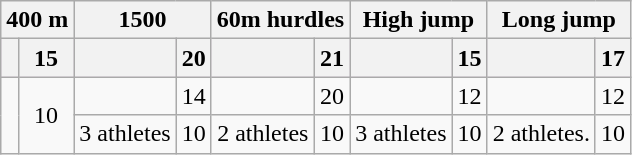<table class="wikitable">
<tr>
<th colspan="2">400 m</th>
<th colspan="2">1500</th>
<th colspan="2">60m hurdles</th>
<th colspan="2">High jump</th>
<th colspan="2">Long jump</th>
</tr>
<tr bgcolor="#ffddff">
<th></th>
<th>15</th>
<th></th>
<th>20</th>
<th></th>
<th>21</th>
<th></th>
<th>15</th>
<th></th>
<th>17</th>
</tr>
<tr align="center">
<td rowspan=2><br></td>
<td rowspan=2>10</td>
<td></td>
<td>14</td>
<td></td>
<td>20</td>
<td></td>
<td>12</td>
<td></td>
<td>12</td>
</tr>
<tr align="center">
<td>3 athletes </td>
<td>10</td>
<td>2 athletes </td>
<td>10</td>
<td>3 athletes </td>
<td>10</td>
<td>2 athletes.</td>
<td>10</td>
</tr>
</table>
